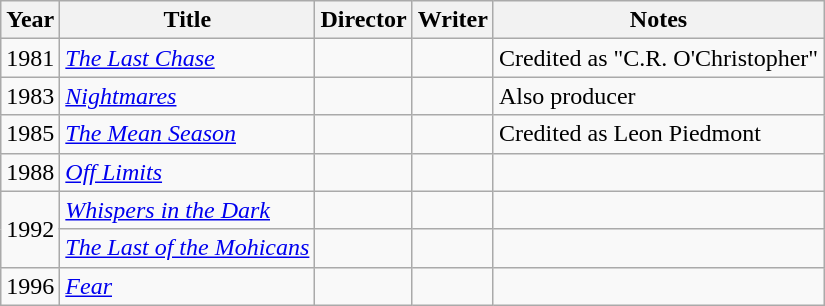<table class="wikitable">
<tr>
<th>Year</th>
<th>Title</th>
<th>Director</th>
<th>Writer</th>
<th>Notes</th>
</tr>
<tr>
<td>1981</td>
<td><em><a href='#'>The Last Chase</a></em></td>
<td></td>
<td></td>
<td>Credited as "C.R. O'Christopher"</td>
</tr>
<tr>
<td>1983</td>
<td><em><a href='#'>Nightmares</a></em></td>
<td></td>
<td></td>
<td>Also producer</td>
</tr>
<tr>
<td>1985</td>
<td><em><a href='#'>The Mean Season</a></em></td>
<td></td>
<td></td>
<td>Credited as Leon Piedmont</td>
</tr>
<tr>
<td>1988</td>
<td><em><a href='#'>Off Limits</a></em></td>
<td></td>
<td></td>
<td></td>
</tr>
<tr>
<td rowspan=2>1992</td>
<td><em><a href='#'>Whispers in the Dark</a></em></td>
<td></td>
<td></td>
<td></td>
</tr>
<tr>
<td><em><a href='#'>The Last of the Mohicans</a></em></td>
<td></td>
<td></td>
<td></td>
</tr>
<tr>
<td>1996</td>
<td><em><a href='#'>Fear</a></em></td>
<td></td>
<td></td>
<td></td>
</tr>
</table>
